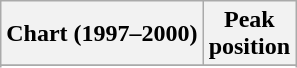<table class="wikitable sortable plainrowheaders">
<tr>
<th scope="col">Chart (1997–2000)</th>
<th scope="col">Peak<br>position</th>
</tr>
<tr>
</tr>
<tr>
</tr>
<tr>
</tr>
</table>
